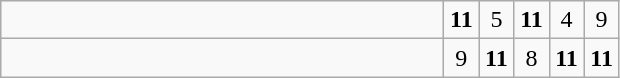<table class="wikitable">
<tr>
<td style="width:18em"></td>
<td align=center style="width:1em"><strong>11</strong></td>
<td align=center style="width:1em">5</td>
<td align=center style="width:1em"><strong>11</strong></td>
<td align=center style="width:1em">4</td>
<td align=center style="width:1em">9</td>
</tr>
<tr>
<td style="width:18em"><strong></strong></td>
<td align=center style="width:1em">9</td>
<td align=center style="width:1em"><strong>11</strong></td>
<td align=center style="width:1em">8</td>
<td align=center style="width:1em"><strong>11</strong></td>
<td align=center style="width:1em"><strong>11</strong></td>
</tr>
</table>
